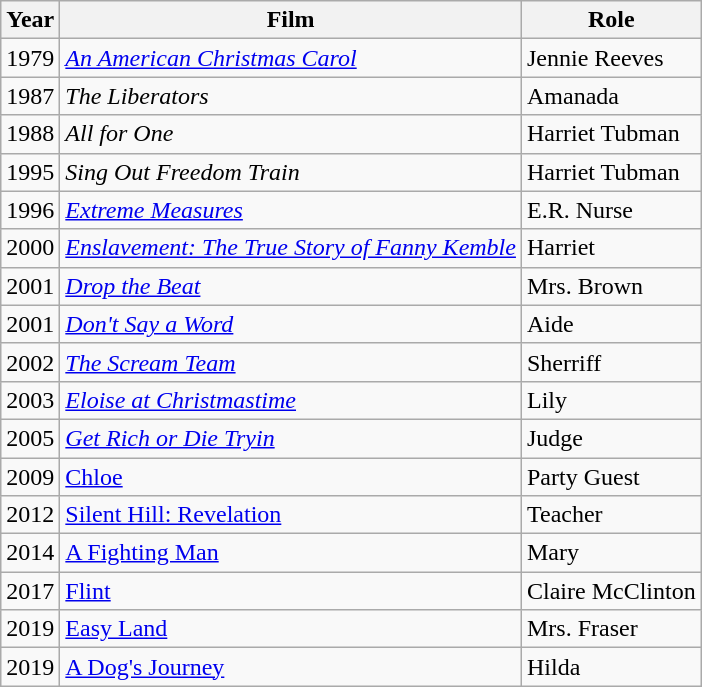<table class="wikitable sortable">
<tr>
<th>Year</th>
<th>Film</th>
<th>Role</th>
</tr>
<tr>
<td>1979</td>
<td><em><a href='#'>An American Christmas Carol</a></em></td>
<td>Jennie Reeves</td>
</tr>
<tr>
<td>1987</td>
<td data-sort-value="Liberators, The"><em>The Liberators</em></td>
<td>Amanada</td>
</tr>
<tr>
<td>1988</td>
<td><em>All for One</em></td>
<td>Harriet Tubman</td>
</tr>
<tr>
<td>1995</td>
<td><em>Sing Out Freedom Train</em></td>
<td>Harriet Tubman</td>
</tr>
<tr>
<td>1996</td>
<td><em><a href='#'>Extreme Measures</a></em></td>
<td>E.R. Nurse</td>
</tr>
<tr>
<td>2000</td>
<td><em><a href='#'>Enslavement: The True Story of Fanny Kemble</a></em></td>
<td>Harriet</td>
</tr>
<tr>
<td>2001</td>
<td><em><a href='#'>Drop the Beat</a></em></td>
<td>Mrs. Brown</td>
</tr>
<tr>
<td>2001</td>
<td><em><a href='#'>Don't Say a Word</a></em></td>
<td>Aide</td>
</tr>
<tr>
<td>2002</td>
<td data-sort-value="Scream Team, The"><em><a href='#'>The Scream Team</a></em></td>
<td>Sherriff</td>
</tr>
<tr>
<td>2003</td>
<td><em><a href='#'>Eloise at Christmastime</a></em></td>
<td>Lily</td>
</tr>
<tr>
<td>2005</td>
<td><a href='#'><em>Get Rich or Die Tryin<strong></a></td>
<td>Judge</td>
</tr>
<tr>
<td>2009</td>
<td><a href='#'></em>Chloe<em></a></td>
<td>Party Guest</td>
</tr>
<tr>
<td>2012</td>
<td></em><a href='#'>Silent Hill: Revelation</a><em></td>
<td>Teacher</td>
</tr>
<tr>
<td>2014</td>
<td data-sort-value="Fighting Man, A"></em><a href='#'>A Fighting Man</a><em></td>
<td>Mary</td>
</tr>
<tr>
<td>2017</td>
<td><a href='#'></em>Flint<em></a></td>
<td>Claire McClinton</td>
</tr>
<tr>
<td>2019</td>
<td></em><a href='#'>Easy Land</a><em></td>
<td>Mrs. Fraser</td>
</tr>
<tr>
<td>2019</td>
<td data-sort-value="Dog's Journey, A"><a href='#'></em>A Dog's Journey<em></a></td>
<td>Hilda</td>
</tr>
</table>
